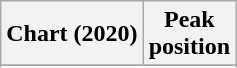<table class="wikitable sortable plainrowheaders" style="text-align:center">
<tr>
<th scope="col">Chart (2020)</th>
<th scope="col">Peak<br>position</th>
</tr>
<tr>
</tr>
<tr>
</tr>
<tr>
</tr>
</table>
